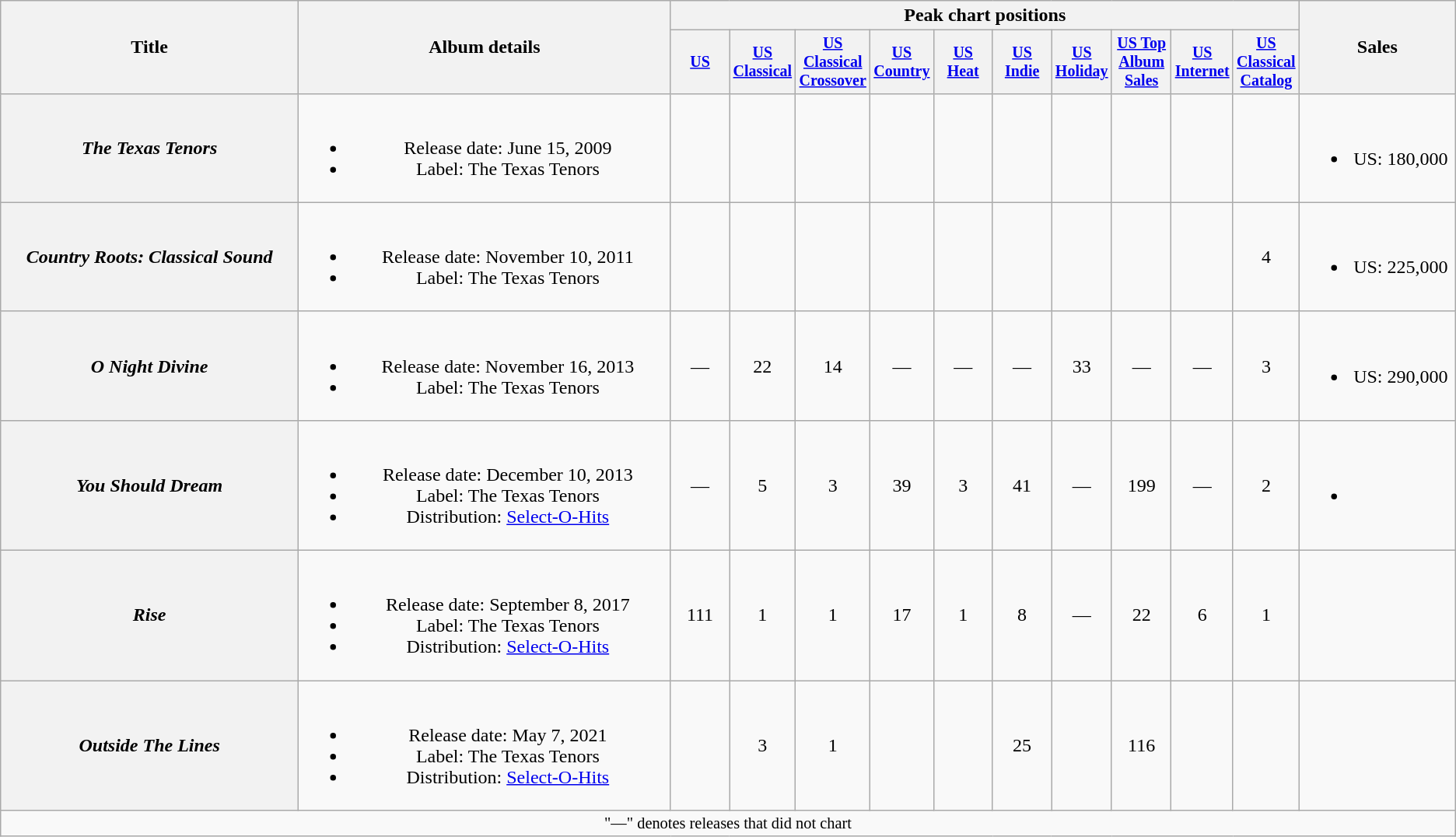<table class="wikitable plainrowheaders" style="text-align:center;">
<tr>
<th rowspan="2" style="width:16em;">Title</th>
<th rowspan="2" style="width:20em;">Album details</th>
<th colspan="10">Peak chart positions</th>
<th rowspan="2" style="width:8em;">Sales</th>
</tr>
<tr style="font-size:smaller;">
<th style="width:45px;"><a href='#'>US</a><br></th>
<th style="width:45px;"><a href='#'>US Classical</a><br></th>
<th style="width:45px;"><a href='#'>US Classical Crossover</a><br></th>
<th style="width:45px;"><a href='#'>US Country</a><br></th>
<th style="width:45px;"><a href='#'>US Heat</a><br></th>
<th style="width:45px;"><a href='#'>US Indie</a><br></th>
<th style="width:45px;"><a href='#'>US Holiday</a><br></th>
<th style="width:45px;"><a href='#'>US Top Album Sales</a><br></th>
<th style="width:45px;"><a href='#'>US Internet</a><br></th>
<th style="width:45px;"><a href='#'>US Classical Catalog</a><br></th>
</tr>
<tr>
<th scope="row"><em>The Texas Tenors</em></th>
<td><br><ul><li>Release date: June 15, 2009</li><li>Label: The Texas Tenors</li></ul></td>
<td></td>
<td></td>
<td></td>
<td></td>
<td></td>
<td></td>
<td></td>
<td></td>
<td></td>
<td></td>
<td><br><ul><li>US: 180,000</li></ul></td>
</tr>
<tr>
<th scope="row"><em>Country Roots: Classical Sound</em><br></th>
<td><br><ul><li>Release date: November 10, 2011</li><li>Label: The Texas Tenors</li></ul></td>
<td></td>
<td></td>
<td></td>
<td></td>
<td></td>
<td></td>
<td></td>
<td></td>
<td></td>
<td>4</td>
<td><br><ul><li>US: 225,000</li></ul></td>
</tr>
<tr>
<th scope="row"><em>O Night Divine</em></th>
<td><br><ul><li>Release date: November 16, 2013</li><li>Label: The Texas Tenors</li></ul></td>
<td>—</td>
<td>22</td>
<td>14</td>
<td>—</td>
<td>—</td>
<td>—</td>
<td>33</td>
<td>—</td>
<td>—</td>
<td>3</td>
<td><br><ul><li>US: 290,000</li></ul></td>
</tr>
<tr>
<th scope="row"><em>You Should Dream</em></th>
<td><br><ul><li>Release date: December 10, 2013</li><li>Label: The Texas Tenors</li><li>Distribution: <a href='#'>Select-O-Hits</a></li></ul></td>
<td>—</td>
<td>5</td>
<td>3</td>
<td>39</td>
<td>3</td>
<td>41</td>
<td>—</td>
<td>199</td>
<td>—</td>
<td>2</td>
<td><br><ul><li></li></ul></td>
</tr>
<tr>
<th scope="row"><em>Rise</em></th>
<td><br><ul><li>Release date: September 8, 2017</li><li>Label: The Texas Tenors</li><li>Distribution: <a href='#'>Select-O-Hits</a></li></ul></td>
<td>111</td>
<td>1</td>
<td>1</td>
<td>17</td>
<td>1</td>
<td>8</td>
<td>—</td>
<td>22</td>
<td>6</td>
<td>1</td>
<td></td>
</tr>
<tr>
<th scope="row"><em>Outside The Lines</em></th>
<td><br><ul><li>Release date: May 7, 2021</li><li>Label: The Texas Tenors</li><li>Distribution: <a href='#'>Select-O-Hits</a></li></ul></td>
<td></td>
<td>3</td>
<td>1</td>
<td></td>
<td></td>
<td>25</td>
<td></td>
<td>116</td>
<td></td>
<td></td>
<td></td>
</tr>
<tr>
<td colspan="13" style="font-size:85%">"—" denotes releases that did not chart</td>
</tr>
</table>
